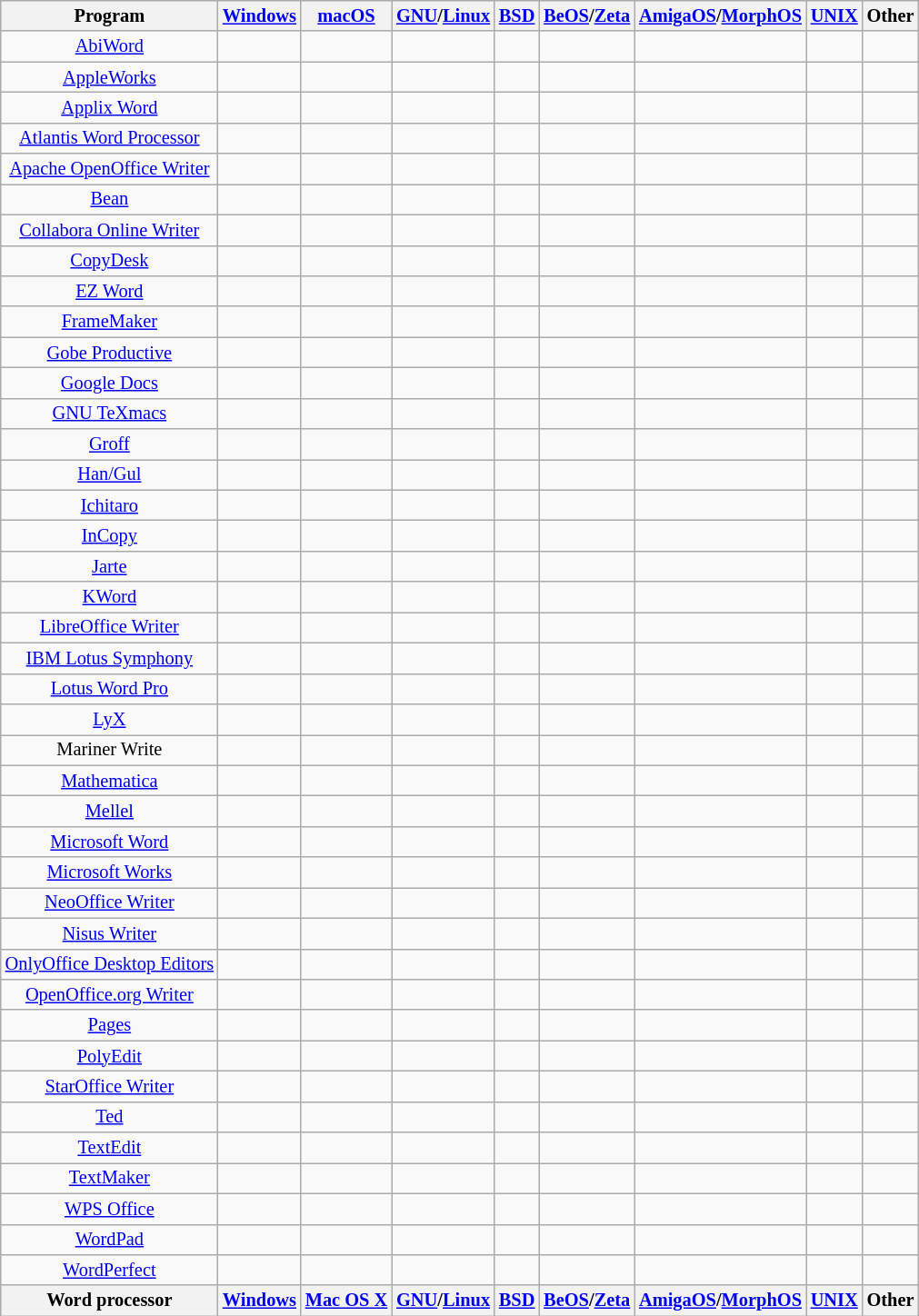<table class="sortable wikitable" style="font-size: 85%; border: gray solid 1px; border-collapse: collapse; text-align: center; width: auto;">
<tr>
<th>Program</th>
<th><a href='#'>Windows</a></th>
<th><a href='#'>macOS</a></th>
<th><a href='#'>GNU</a>/<a href='#'>Linux</a></th>
<th><a href='#'>BSD</a></th>
<th><a href='#'>BeOS</a>/<a href='#'>Zeta</a></th>
<th><a href='#'>AmigaOS</a>/<a href='#'>MorphOS</a></th>
<th><a href='#'>UNIX</a></th>
<th>Other</th>
</tr>
<tr>
<td><a href='#'>AbiWord</a></td>
<td></td>
<td></td>
<td></td>
<td></td>
<td></td>
<td></td>
<td></td>
<td></td>
</tr>
<tr>
<td><a href='#'>AppleWorks</a></td>
<td></td>
<td></td>
<td></td>
<td></td>
<td></td>
<td></td>
<td></td>
<td></td>
</tr>
<tr>
<td><a href='#'>Applix Word</a></td>
<td></td>
<td></td>
<td></td>
<td></td>
<td></td>
<td></td>
<td></td>
<td></td>
</tr>
<tr>
<td><a href='#'>Atlantis Word Processor</a></td>
<td></td>
<td></td>
<td></td>
<td></td>
<td></td>
<td></td>
<td></td>
<td></td>
</tr>
<tr>
<td><a href='#'>Apache OpenOffice Writer</a></td>
<td></td>
<td></td>
<td></td>
<td></td>
<td></td>
<td></td>
<td></td>
<td></td>
</tr>
<tr>
<td><a href='#'>Bean</a></td>
<td></td>
<td></td>
<td></td>
<td></td>
<td></td>
<td></td>
<td></td>
<td></td>
</tr>
<tr>
<td><a href='#'>Collabora Online Writer</a></td>
<td></td>
<td></td>
<td></td>
<td></td>
<td></td>
<td></td>
<td></td>
<td></td>
</tr>
<tr>
<td><a href='#'>CopyDesk</a></td>
<td></td>
<td></td>
<td></td>
<td></td>
<td></td>
<td></td>
<td></td>
<td></td>
</tr>
<tr>
<td><a href='#'>EZ Word</a></td>
<td></td>
<td></td>
<td></td>
<td></td>
<td></td>
<td></td>
<td></td>
<td></td>
</tr>
<tr>
<td><a href='#'>FrameMaker</a></td>
<td></td>
<td></td>
<td></td>
<td></td>
<td></td>
<td></td>
<td></td>
<td></td>
</tr>
<tr>
<td><a href='#'>Gobe Productive</a></td>
<td></td>
<td></td>
<td></td>
<td></td>
<td></td>
<td></td>
<td></td>
<td></td>
</tr>
<tr>
<td><a href='#'>Google Docs</a></td>
<td></td>
<td></td>
<td></td>
<td></td>
<td></td>
<td></td>
<td></td>
<td></td>
</tr>
<tr>
<td><a href='#'>GNU TeXmacs</a></td>
<td></td>
<td></td>
<td></td>
<td></td>
<td></td>
<td></td>
<td></td>
<td></td>
</tr>
<tr>
<td><a href='#'>Groff</a></td>
<td></td>
<td></td>
<td></td>
<td></td>
<td></td>
<td></td>
<td></td>
<td></td>
</tr>
<tr>
<td><a href='#'>Han/Gul</a></td>
<td></td>
<td></td>
<td></td>
<td></td>
<td></td>
<td></td>
<td></td>
<td></td>
</tr>
<tr>
<td><a href='#'>Ichitaro</a></td>
<td></td>
<td></td>
<td></td>
<td></td>
<td></td>
<td></td>
<td></td>
<td></td>
</tr>
<tr>
<td><a href='#'>InCopy</a></td>
<td></td>
<td></td>
<td></td>
<td></td>
<td></td>
<td></td>
<td></td>
<td></td>
</tr>
<tr>
<td><a href='#'>Jarte</a></td>
<td></td>
<td></td>
<td></td>
<td></td>
<td></td>
<td></td>
<td></td>
<td></td>
</tr>
<tr>
<td><a href='#'>KWord</a></td>
<td></td>
<td></td>
<td></td>
<td></td>
<td></td>
<td></td>
<td></td>
<td></td>
</tr>
<tr>
<td><a href='#'>LibreOffice Writer</a></td>
<td></td>
<td></td>
<td></td>
<td></td>
<td></td>
<td></td>
<td></td>
<td></td>
</tr>
<tr>
<td><a href='#'>IBM Lotus Symphony</a></td>
<td></td>
<td></td>
<td></td>
<td></td>
<td></td>
<td></td>
<td></td>
<td></td>
</tr>
<tr>
<td><a href='#'>Lotus Word Pro</a></td>
<td></td>
<td></td>
<td></td>
<td></td>
<td></td>
<td></td>
<td></td>
<td></td>
</tr>
<tr>
<td><a href='#'>LyX</a></td>
<td></td>
<td></td>
<td></td>
<td></td>
<td></td>
<td></td>
<td></td>
<td></td>
</tr>
<tr>
<td>Mariner Write</td>
<td></td>
<td></td>
<td></td>
<td></td>
<td></td>
<td></td>
<td></td>
<td></td>
</tr>
<tr>
<td><a href='#'>Mathematica</a></td>
<td></td>
<td></td>
<td></td>
<td></td>
<td></td>
<td></td>
<td></td>
<td></td>
</tr>
<tr>
<td><a href='#'>Mellel</a></td>
<td></td>
<td></td>
<td></td>
<td></td>
<td></td>
<td></td>
<td></td>
<td></td>
</tr>
<tr>
<td><a href='#'>Microsoft Word</a></td>
<td></td>
<td></td>
<td></td>
<td></td>
<td></td>
<td></td>
<td></td>
<td></td>
</tr>
<tr>
<td><a href='#'>Microsoft Works</a></td>
<td></td>
<td></td>
<td></td>
<td></td>
<td></td>
<td></td>
<td></td>
<td></td>
</tr>
<tr>
<td><a href='#'>NeoOffice Writer</a></td>
<td></td>
<td></td>
<td></td>
<td></td>
<td></td>
<td></td>
<td></td>
<td></td>
</tr>
<tr>
<td><a href='#'>Nisus Writer</a></td>
<td></td>
<td></td>
<td></td>
<td></td>
<td></td>
<td></td>
<td></td>
<td></td>
</tr>
<tr>
<td><a href='#'>OnlyOffice Desktop Editors</a></td>
<td></td>
<td></td>
<td></td>
<td></td>
<td></td>
<td></td>
<td></td>
<td></td>
</tr>
<tr>
<td><a href='#'>OpenOffice.org Writer</a></td>
<td></td>
<td></td>
<td></td>
<td></td>
<td></td>
<td></td>
<td></td>
<td></td>
</tr>
<tr>
<td><a href='#'>Pages</a></td>
<td></td>
<td></td>
<td></td>
<td></td>
<td></td>
<td></td>
<td></td>
<td></td>
</tr>
<tr>
<td><a href='#'>PolyEdit</a></td>
<td></td>
<td></td>
<td></td>
<td></td>
<td></td>
<td></td>
<td></td>
<td></td>
</tr>
<tr>
<td><a href='#'>StarOffice Writer</a></td>
<td></td>
<td></td>
<td></td>
<td></td>
<td></td>
<td></td>
<td></td>
<td></td>
</tr>
<tr>
<td><a href='#'>Ted</a></td>
<td></td>
<td></td>
<td></td>
<td></td>
<td></td>
<td></td>
<td></td>
<td></td>
</tr>
<tr>
<td><a href='#'>TextEdit</a></td>
<td></td>
<td></td>
<td></td>
<td></td>
<td></td>
<td></td>
<td></td>
<td></td>
</tr>
<tr>
<td><a href='#'>TextMaker</a></td>
<td></td>
<td></td>
<td></td>
<td></td>
<td></td>
<td></td>
<td></td>
<td></td>
</tr>
<tr>
<td><a href='#'>WPS Office</a></td>
<td></td>
<td></td>
<td></td>
<td></td>
<td></td>
<td></td>
<td></td>
<td></td>
</tr>
<tr>
<td><a href='#'>WordPad</a></td>
<td></td>
<td></td>
<td></td>
<td></td>
<td></td>
<td></td>
<td></td>
<td></td>
</tr>
<tr>
<td><a href='#'>WordPerfect</a></td>
<td></td>
<td></td>
<td></td>
<td></td>
<td></td>
<td></td>
<td></td>
<td></td>
</tr>
<tr class="sortbottom">
<th>Word processor</th>
<th><a href='#'>Windows</a></th>
<th><a href='#'>Mac OS X</a></th>
<th><a href='#'>GNU</a>/<a href='#'>Linux</a></th>
<th><a href='#'>BSD</a></th>
<th><a href='#'>BeOS</a>/<a href='#'>Zeta</a></th>
<th><a href='#'>AmigaOS</a>/<a href='#'>MorphOS</a></th>
<th><a href='#'>UNIX</a></th>
<th>Other</th>
</tr>
</table>
